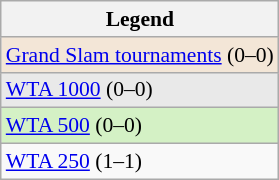<table class=wikitable style="font-size:90%;">
<tr>
<th>Legend</th>
</tr>
<tr>
<td bgcolor=f3e6d7><a href='#'>Grand Slam tournaments</a> (0–0)</td>
</tr>
<tr>
<td bgcolor=e9e9e9><a href='#'>WTA 1000</a> (0–0)</td>
</tr>
<tr>
<td bgcolor=d4f1c5><a href='#'>WTA 500</a> (0–0)</td>
</tr>
<tr>
<td><a href='#'>WTA 250</a> (1–1)</td>
</tr>
</table>
